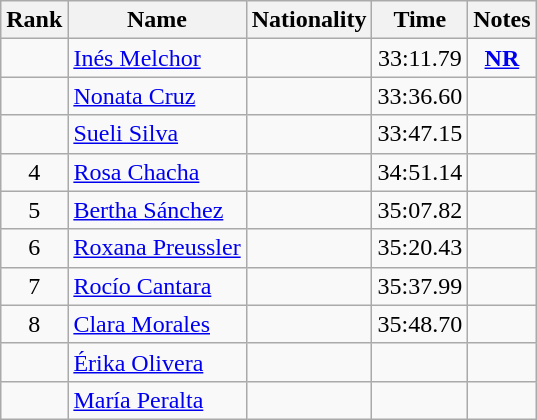<table class="wikitable sortable" style="text-align:center">
<tr>
<th>Rank</th>
<th>Name</th>
<th>Nationality</th>
<th>Time</th>
<th>Notes</th>
</tr>
<tr>
<td></td>
<td align=left><a href='#'>Inés Melchor</a></td>
<td align=left></td>
<td>33:11.79</td>
<td><strong><a href='#'>NR</a></strong></td>
</tr>
<tr>
<td></td>
<td align=left><a href='#'>Nonata Cruz</a></td>
<td align=left></td>
<td>33:36.60</td>
<td></td>
</tr>
<tr>
<td></td>
<td align=left><a href='#'>Sueli Silva</a></td>
<td align=left></td>
<td>33:47.15</td>
<td></td>
</tr>
<tr>
<td>4</td>
<td align=left><a href='#'>Rosa Chacha</a></td>
<td align=left></td>
<td>34:51.14</td>
<td></td>
</tr>
<tr>
<td>5</td>
<td align=left><a href='#'>Bertha Sánchez</a></td>
<td align=left></td>
<td>35:07.82</td>
<td></td>
</tr>
<tr>
<td>6</td>
<td align=left><a href='#'>Roxana Preussler</a></td>
<td align=left></td>
<td>35:20.43</td>
<td></td>
</tr>
<tr>
<td>7</td>
<td align=left><a href='#'>Rocío Cantara</a></td>
<td align=left></td>
<td>35:37.99</td>
<td></td>
</tr>
<tr>
<td>8</td>
<td align=left><a href='#'>Clara Morales</a></td>
<td align=left></td>
<td>35:48.70</td>
<td></td>
</tr>
<tr>
<td></td>
<td align=left><a href='#'>Érika Olivera</a></td>
<td align=left></td>
<td></td>
<td></td>
</tr>
<tr>
<td></td>
<td align=left><a href='#'>María Peralta</a></td>
<td align=left></td>
<td></td>
<td></td>
</tr>
</table>
